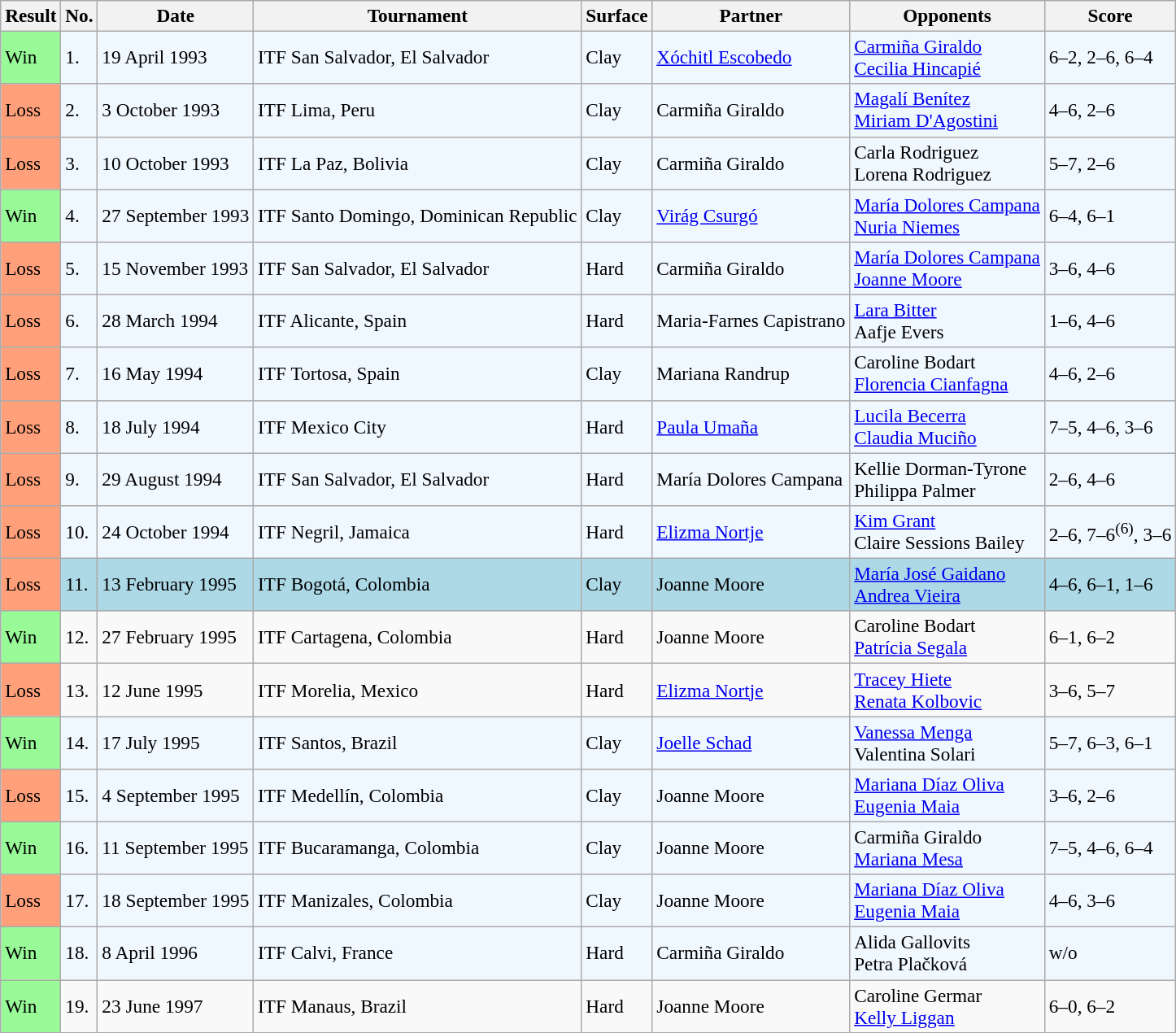<table class="sortable wikitable" style=font-size:97%>
<tr>
<th>Result</th>
<th>No.</th>
<th>Date</th>
<th>Tournament</th>
<th>Surface</th>
<th>Partner</th>
<th>Opponents</th>
<th class="unsortable">Score</th>
</tr>
<tr bgcolor="#f0f8ff">
<td style="background:#98fb98;">Win</td>
<td>1.</td>
<td>19 April 1993</td>
<td>ITF San Salvador, El Salvador</td>
<td>Clay</td>
<td> <a href='#'>Xóchitl Escobedo</a></td>
<td> <a href='#'>Carmiña Giraldo</a> <br>  <a href='#'>Cecilia Hincapié</a></td>
<td>6–2, 2–6, 6–4</td>
</tr>
<tr style="background:#f0f8ff;">
<td style="background:#ffa07a;">Loss</td>
<td>2.</td>
<td>3 October 1993</td>
<td>ITF Lima, Peru</td>
<td>Clay</td>
<td> Carmiña Giraldo</td>
<td> <a href='#'>Magalí Benítez</a> <br>  <a href='#'>Miriam D'Agostini</a></td>
<td>4–6, 2–6</td>
</tr>
<tr style="background:#f0f8ff;">
<td style="background:#ffa07a;">Loss</td>
<td>3.</td>
<td>10 October 1993</td>
<td>ITF La Paz, Bolivia</td>
<td>Clay</td>
<td> Carmiña Giraldo</td>
<td> Carla Rodriguez <br>  Lorena Rodriguez</td>
<td>5–7, 2–6</td>
</tr>
<tr style="background:#f0f8ff;">
<td style="background:#98fb98;">Win</td>
<td>4.</td>
<td>27 September 1993</td>
<td>ITF Santo Domingo, Dominican Republic</td>
<td>Clay</td>
<td> <a href='#'>Virág Csurgó</a></td>
<td> <a href='#'>María Dolores Campana</a> <br>  <a href='#'>Nuria Niemes</a></td>
<td>6–4, 6–1</td>
</tr>
<tr style="background:#f0f8ff;">
<td style="background:#ffa07a;">Loss</td>
<td>5.</td>
<td>15 November 1993</td>
<td>ITF San Salvador, El Salvador</td>
<td>Hard</td>
<td> Carmiña Giraldo</td>
<td> <a href='#'>María Dolores Campana</a> <br>  <a href='#'>Joanne Moore</a></td>
<td>3–6, 4–6</td>
</tr>
<tr style="background:#f0f8ff;">
<td style="background:#ffa07a;">Loss</td>
<td>6.</td>
<td>28 March 1994</td>
<td>ITF Alicante, Spain</td>
<td>Hard</td>
<td> Maria-Farnes Capistrano</td>
<td> <a href='#'>Lara Bitter</a> <br>  Aafje Evers</td>
<td>1–6, 4–6</td>
</tr>
<tr style="background:#f0f8ff;">
<td style="background:#ffa07a;">Loss</td>
<td>7.</td>
<td>16 May 1994</td>
<td>ITF Tortosa, Spain</td>
<td>Clay</td>
<td> Mariana Randrup</td>
<td> Caroline Bodart <br>  <a href='#'>Florencia Cianfagna</a></td>
<td>4–6, 2–6</td>
</tr>
<tr style="background:#f0f8ff;">
<td style="background:#ffa07a;">Loss</td>
<td>8.</td>
<td>18 July 1994</td>
<td>ITF Mexico City</td>
<td>Hard</td>
<td> <a href='#'>Paula Umaña</a></td>
<td> <a href='#'>Lucila Becerra</a> <br>  <a href='#'>Claudia Muciño</a></td>
<td>7–5, 4–6, 3–6</td>
</tr>
<tr style="background:#f0f8ff;">
<td style="background:#ffa07a;">Loss</td>
<td>9.</td>
<td>29 August 1994</td>
<td>ITF San Salvador, El Salvador</td>
<td>Hard</td>
<td> María Dolores Campana</td>
<td> Kellie Dorman-Tyrone <br>  Philippa Palmer</td>
<td>2–6, 4–6</td>
</tr>
<tr style="background:#f0f8ff;">
<td style="background:#ffa07a;">Loss</td>
<td>10.</td>
<td>24 October 1994</td>
<td>ITF Negril, Jamaica</td>
<td>Hard</td>
<td> <a href='#'>Elizma Nortje</a></td>
<td> <a href='#'>Kim Grant</a> <br>  Claire Sessions Bailey</td>
<td>2–6, 7–6<sup>(6)</sup>, 3–6</td>
</tr>
<tr bgcolor="lightblue">
<td style="background:#ffa07a;">Loss</td>
<td>11.</td>
<td>13 February 1995</td>
<td>ITF Bogotá, Colombia</td>
<td>Clay</td>
<td> Joanne Moore</td>
<td> <a href='#'>María José Gaidano</a> <br>  <a href='#'>Andrea Vieira</a></td>
<td>4–6, 6–1, 1–6</td>
</tr>
<tr>
<td style="background:#98fb98;">Win</td>
<td>12.</td>
<td>27 February 1995</td>
<td>ITF Cartagena, Colombia</td>
<td>Hard</td>
<td> Joanne Moore</td>
<td> Caroline Bodart <br>  <a href='#'>Patrícia Segala</a></td>
<td>6–1, 6–2</td>
</tr>
<tr>
<td style="background:#ffa07a;">Loss</td>
<td>13.</td>
<td>12 June 1995</td>
<td>ITF Morelia, Mexico</td>
<td>Hard</td>
<td> <a href='#'>Elizma Nortje</a></td>
<td> <a href='#'>Tracey Hiete</a> <br>  <a href='#'>Renata Kolbovic</a></td>
<td>3–6, 5–7</td>
</tr>
<tr style="background:#f0f8ff;">
<td style="background:#98fb98;">Win</td>
<td>14.</td>
<td>17 July 1995</td>
<td>ITF Santos, Brazil</td>
<td>Clay</td>
<td> <a href='#'>Joelle Schad</a></td>
<td> <a href='#'>Vanessa Menga</a> <br>  Valentina Solari</td>
<td>5–7, 6–3, 6–1</td>
</tr>
<tr bgcolor="#f0f8ff">
<td style="background:#ffa07a;">Loss</td>
<td>15.</td>
<td>4 September 1995</td>
<td>ITF Medellín, Colombia</td>
<td>Clay</td>
<td> Joanne Moore</td>
<td> <a href='#'>Mariana Díaz Oliva</a> <br>  <a href='#'>Eugenia Maia</a></td>
<td>3–6, 2–6</td>
</tr>
<tr style="background:#f0f8ff;">
<td style="background:#98fb98;">Win</td>
<td>16.</td>
<td>11 September 1995</td>
<td>ITF Bucaramanga, Colombia</td>
<td>Clay</td>
<td> Joanne Moore</td>
<td> Carmiña Giraldo <br>  <a href='#'>Mariana Mesa</a></td>
<td>7–5, 4–6, 6–4</td>
</tr>
<tr bgcolor="#f0f8ff">
<td style="background:#ffa07a;">Loss</td>
<td>17.</td>
<td>18 September 1995</td>
<td>ITF Manizales, Colombia</td>
<td>Clay</td>
<td> Joanne Moore</td>
<td> <a href='#'>Mariana Díaz Oliva</a> <br>  <a href='#'>Eugenia Maia</a></td>
<td>4–6, 3–6</td>
</tr>
<tr style="background:#f0f8ff;">
<td style="background:#98fb98;">Win</td>
<td>18.</td>
<td>8 April 1996</td>
<td>ITF Calvi, France</td>
<td>Hard</td>
<td> Carmiña Giraldo</td>
<td> Alida Gallovits <br>  Petra Plačková</td>
<td>w/o</td>
</tr>
<tr>
<td style="background:#98fb98;">Win</td>
<td>19.</td>
<td>23 June 1997</td>
<td>ITF Manaus, Brazil</td>
<td>Hard</td>
<td> Joanne Moore</td>
<td> Caroline Germar <br>  <a href='#'>Kelly Liggan</a></td>
<td>6–0, 6–2</td>
</tr>
</table>
